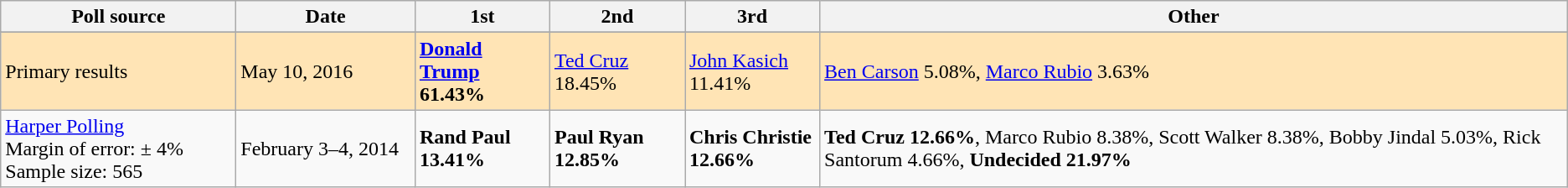<table class="wikitable">
<tr>
<th style="width:180px;">Poll source</th>
<th style="width:135px;">Date</th>
<th style="width:100px;">1st</th>
<th style="width:100px;">2nd</th>
<th style="width:100px;">3rd</th>
<th>Other</th>
</tr>
<tr>
</tr>
<tr style="background:Moccasin;">
<td>Primary results</td>
<td>May 10, 2016</td>
<td><strong><a href='#'>Donald Trump</a><br>61.43%</strong></td>
<td><a href='#'>Ted Cruz</a><br>18.45%</td>
<td><a href='#'>John Kasich</a><br>11.41%</td>
<td><a href='#'>Ben Carson</a> 5.08%, <a href='#'>Marco Rubio</a> 3.63%</td>
</tr>
<tr>
<td><a href='#'>Harper Polling</a><br>Margin of error: ± 4%
<br>Sample size: 565</td>
<td>February 3–4, 2014</td>
<td><strong>Rand Paul<br>13.41%</strong></td>
<td><strong>Paul Ryan<br>12.85%</strong></td>
<td><strong>Chris Christie<br>12.66%</strong></td>
<td><span><strong>Ted Cruz 12.66%</strong></span>, Marco Rubio 8.38%, Scott Walker 8.38%, Bobby Jindal 5.03%, Rick Santorum 4.66%, <span><strong>Undecided 21.97%</strong></span></td>
</tr>
</table>
